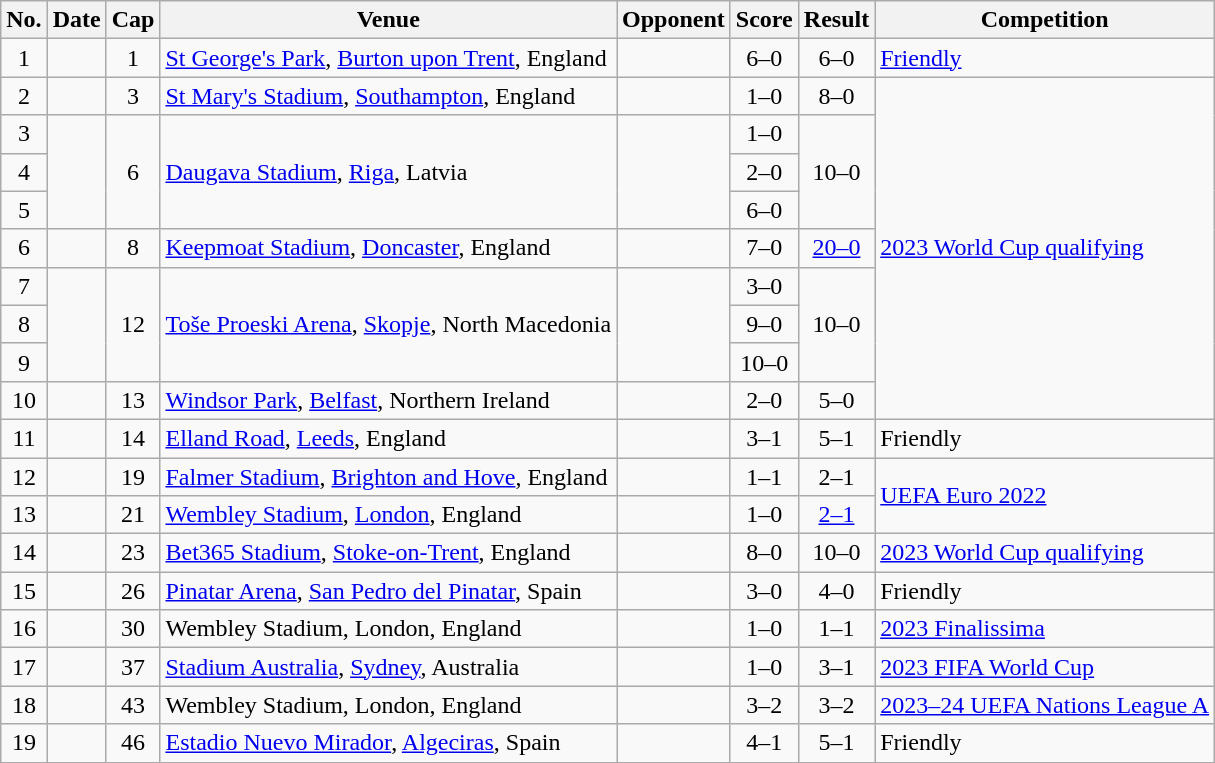<table class="wikitable sortable">
<tr>
<th scope="col">No.</th>
<th scope="col" data-sort-type="date">Date</th>
<th scope="col">Cap</th>
<th scope="col">Venue</th>
<th scope="col">Opponent</th>
<th scope="col" class="unsortable">Score</th>
<th scope="col" class="unsortable">Result</th>
<th scope="col">Competition</th>
</tr>
<tr>
<td align="center">1</td>
<td></td>
<td align="center">1</td>
<td><a href='#'>St George's Park</a>, <a href='#'>Burton upon Trent</a>, England</td>
<td></td>
<td align="center">6–0</td>
<td align="center">6–0</td>
<td><a href='#'>Friendly</a></td>
</tr>
<tr>
<td align="center">2</td>
<td></td>
<td align="center">3</td>
<td><a href='#'>St Mary's Stadium</a>, <a href='#'>Southampton</a>, England</td>
<td></td>
<td align="center">1–0</td>
<td align="center">8–0</td>
<td rowspan="9"><a href='#'>2023 World Cup qualifying</a></td>
</tr>
<tr>
<td align="center">3</td>
<td rowspan="3"></td>
<td rowspan="3" align="center">6</td>
<td rowspan="3"><a href='#'>Daugava Stadium</a>, <a href='#'>Riga</a>, Latvia</td>
<td rowspan="3"></td>
<td align="center">1–0</td>
<td rowspan="3" align="center">10–0</td>
</tr>
<tr>
<td align="center">4</td>
<td align="center">2–0</td>
</tr>
<tr>
<td align="center">5</td>
<td align="center">6–0</td>
</tr>
<tr>
<td align="center">6</td>
<td></td>
<td align="center">8</td>
<td><a href='#'>Keepmoat Stadium</a>, <a href='#'>Doncaster</a>, England</td>
<td></td>
<td align="center">7–0</td>
<td align="center"><a href='#'>20–0</a></td>
</tr>
<tr>
<td align="center">7</td>
<td rowspan="3"></td>
<td rowspan="3" align="center">12</td>
<td rowspan="3"><a href='#'>Toše Proeski Arena</a>, <a href='#'>Skopje</a>, North Macedonia</td>
<td rowspan="3"></td>
<td align="center">3–0</td>
<td rowspan="3" align="center">10–0</td>
</tr>
<tr>
<td align="center">8</td>
<td align="center">9–0</td>
</tr>
<tr>
<td align="center">9</td>
<td align="center">10–0</td>
</tr>
<tr>
<td align="center">10</td>
<td></td>
<td align="center">13</td>
<td><a href='#'>Windsor Park</a>, <a href='#'>Belfast</a>, Northern Ireland</td>
<td></td>
<td align="center">2–0</td>
<td align="center">5–0</td>
</tr>
<tr>
<td align="center">11</td>
<td></td>
<td align="center">14</td>
<td><a href='#'>Elland Road</a>, <a href='#'>Leeds</a>, England</td>
<td></td>
<td align="center">3–1</td>
<td align="center">5–1</td>
<td>Friendly</td>
</tr>
<tr>
<td align="center">12</td>
<td></td>
<td align="center">19</td>
<td><a href='#'>Falmer Stadium</a>, <a href='#'>Brighton and Hove</a>, England</td>
<td></td>
<td align="center">1–1</td>
<td align="center">2–1 </td>
<td rowspan="2"><a href='#'>UEFA Euro 2022</a></td>
</tr>
<tr>
<td align="center">13</td>
<td></td>
<td align="center">21</td>
<td><a href='#'>Wembley Stadium</a>, <a href='#'>London</a>, England</td>
<td></td>
<td align="center">1–0</td>
<td align="center"><a href='#'>2–1</a> </td>
</tr>
<tr>
<td align="center">14</td>
<td></td>
<td align="center">23</td>
<td><a href='#'>Bet365 Stadium</a>, <a href='#'>Stoke-on-Trent</a>, England</td>
<td></td>
<td align="center">8–0</td>
<td align="center">10–0</td>
<td><a href='#'>2023 World Cup qualifying</a></td>
</tr>
<tr>
<td align="center">15</td>
<td></td>
<td align="center">26</td>
<td><a href='#'>Pinatar Arena</a>, <a href='#'>San Pedro del Pinatar</a>, Spain</td>
<td></td>
<td align="center">3–0</td>
<td align="center">4–0</td>
<td>Friendly</td>
</tr>
<tr>
<td align="center">16</td>
<td></td>
<td align="center">30</td>
<td>Wembley Stadium, London, England</td>
<td></td>
<td align="center">1–0</td>
<td align="center">1–1<br></td>
<td><a href='#'>2023 Finalissima</a></td>
</tr>
<tr>
<td align="center">17</td>
<td></td>
<td align="center">37</td>
<td><a href='#'>Stadium Australia</a>, <a href='#'>Sydney</a>, Australia</td>
<td></td>
<td align="center">1–0</td>
<td align="center">3–1</td>
<td><a href='#'>2023 FIFA World Cup</a></td>
</tr>
<tr>
<td align="center">18</td>
<td></td>
<td align="center">43</td>
<td>Wembley Stadium, London, England</td>
<td></td>
<td align="center">3–2</td>
<td align="center">3–2</td>
<td><a href='#'>2023–24 UEFA Nations League A</a></td>
</tr>
<tr>
<td align="center">19</td>
<td></td>
<td align="center">46</td>
<td><a href='#'>Estadio Nuevo Mirador</a>, <a href='#'>Algeciras</a>, Spain</td>
<td></td>
<td align="center">4–1</td>
<td align="center">5–1</td>
<td>Friendly</td>
</tr>
</table>
